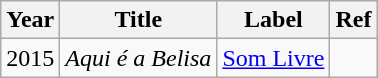<table class="wikitable">
<tr>
<th>Year</th>
<th>Title</th>
<th>Label</th>
<th>Ref</th>
</tr>
<tr>
<td style="text-align:center;">2015</td>
<td><em>Aqui é a Belisa</em></td>
<td><a href='#'>Som Livre</a></td>
<td></td>
</tr>
</table>
